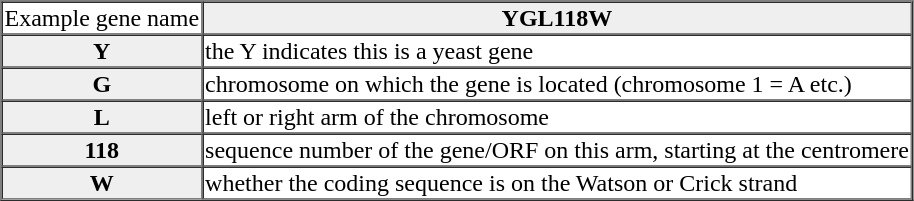<table border="1" cellspacing="0">
<tr>
<td>Example gene name</td>
<th scope="row" style="background:#efefef;">YGL118W</th>
</tr>
<tr>
<th scope="row" style="background:#efefef;">Y</th>
<td>the Y indicates this is a yeast gene</td>
</tr>
<tr>
<th scope="row" style="background:#efefef;">G</th>
<td>chromosome on which the gene is located (chromosome 1 = A etc.)</td>
</tr>
<tr>
<th scope="row" style="background:#efefef;">L</th>
<td>left or right arm of the chromosome</td>
</tr>
<tr>
<th scope="row" style="background:#efefef;">118</th>
<td>sequence number of the gene/ORF on this arm, starting at the centromere</td>
</tr>
<tr>
<th scope="row" style="background:#efefef;">W</th>
<td>whether the coding sequence is on the Watson or Crick strand</td>
</tr>
</table>
